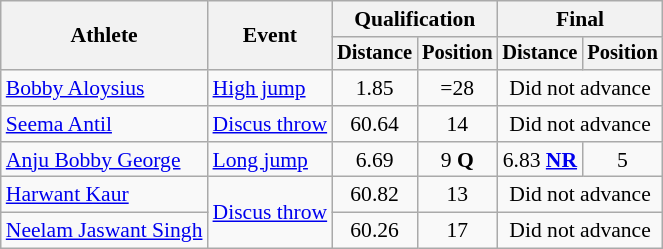<table class=wikitable style="font-size:90%">
<tr>
<th rowspan="2">Athlete</th>
<th rowspan="2">Event</th>
<th colspan="2">Qualification</th>
<th colspan="2">Final</th>
</tr>
<tr style="font-size:95%">
<th>Distance</th>
<th>Position</th>
<th>Distance</th>
<th>Position</th>
</tr>
<tr align=center>
<td align=left><a href='#'>Bobby Aloysius</a></td>
<td align=left><a href='#'>High jump</a></td>
<td>1.85</td>
<td>=28</td>
<td colspan=2>Did not advance</td>
</tr>
<tr align=center>
<td align=left><a href='#'>Seema Antil</a></td>
<td align=left><a href='#'>Discus throw</a></td>
<td>60.64</td>
<td>14</td>
<td colspan=2>Did not advance</td>
</tr>
<tr align=center>
<td align=left><a href='#'>Anju Bobby George</a></td>
<td align=left><a href='#'>Long jump</a></td>
<td>6.69</td>
<td>9 <strong>Q</strong></td>
<td>6.83 <strong><a href='#'>NR</a></strong></td>
<td>5</td>
</tr>
<tr align=center>
<td align=left><a href='#'>Harwant Kaur</a></td>
<td align=left rowspan=2><a href='#'>Discus throw</a></td>
<td>60.82</td>
<td>13</td>
<td colspan=2>Did not advance</td>
</tr>
<tr align=center>
<td align=left><a href='#'>Neelam Jaswant Singh</a></td>
<td>60.26</td>
<td>17</td>
<td colspan=2>Did not advance</td>
</tr>
</table>
